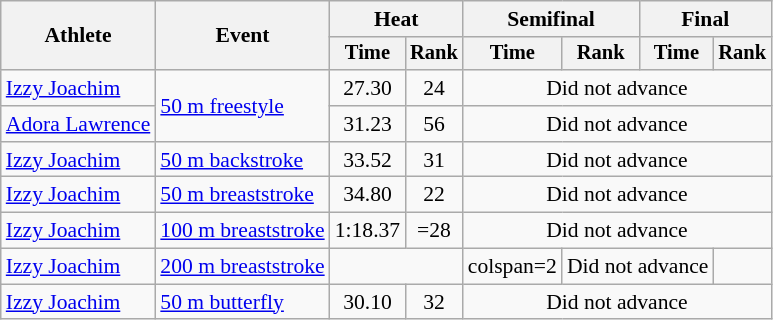<table class=wikitable style=font-size:90%>
<tr>
<th rowspan=2>Athlete</th>
<th rowspan=2>Event</th>
<th colspan=2>Heat</th>
<th colspan=2>Semifinal</th>
<th colspan=2>Final</th>
</tr>
<tr style=font-size:95%>
<th>Time</th>
<th>Rank</th>
<th>Time</th>
<th>Rank</th>
<th>Time</th>
<th>Rank</th>
</tr>
<tr align=center>
<td align=left><a href='#'>Izzy Joachim</a></td>
<td align=left rowspan=2><a href='#'>50 m freestyle</a></td>
<td>27.30</td>
<td>24</td>
<td colspan=4>Did not advance</td>
</tr>
<tr align=center>
<td align=left><a href='#'>Adora Lawrence</a></td>
<td>31.23</td>
<td>56</td>
<td colspan=4>Did not advance</td>
</tr>
<tr align=center>
<td align=left><a href='#'>Izzy Joachim</a></td>
<td align=left><a href='#'>50 m backstroke</a></td>
<td>33.52</td>
<td>31</td>
<td colspan=4>Did not advance</td>
</tr>
<tr align=center>
<td align=left><a href='#'>Izzy Joachim</a></td>
<td align=left><a href='#'>50 m breaststroke</a></td>
<td>34.80</td>
<td>22</td>
<td colspan=4>Did not advance</td>
</tr>
<tr align=center>
<td align=left><a href='#'>Izzy Joachim</a></td>
<td align=left><a href='#'>100 m breaststroke</a></td>
<td>1:18.37</td>
<td>=28</td>
<td colspan=4>Did not advance</td>
</tr>
<tr align=center>
<td align=left><a href='#'>Izzy Joachim</a></td>
<td align=left><a href='#'>200 m breaststroke</a></td>
<td colspan=2></td>
<td>colspan=2 </td>
<td colspan=2>Did not advance</td>
</tr>
<tr align=center>
<td align=left><a href='#'>Izzy Joachim</a></td>
<td align=left><a href='#'>50 m butterfly</a></td>
<td>30.10</td>
<td>32</td>
<td colspan=4>Did not advance</td>
</tr>
</table>
